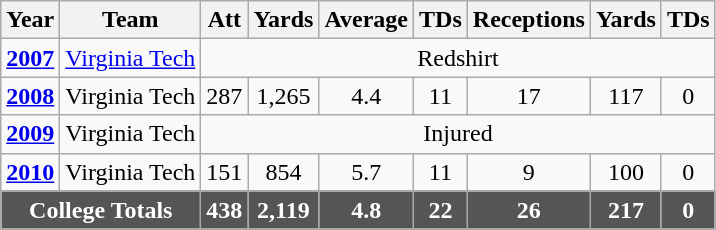<table class="wikitable" style="text-align:center;">
<tr>
<th>Year</th>
<th>Team</th>
<th>Att</th>
<th>Yards</th>
<th>Average</th>
<th>TDs</th>
<th>Receptions</th>
<th>Yards</th>
<th>TDs</th>
</tr>
<tr>
<td><strong><a href='#'>2007</a></strong></td>
<td><a href='#'>Virginia Tech</a></td>
<td colspan=7 style="text-align:center;">Redshirt</td>
</tr>
<tr>
<td><strong><a href='#'>2008</a></strong></td>
<td>Virginia Tech</td>
<td>287</td>
<td>1,265</td>
<td>4.4</td>
<td>11</td>
<td>17</td>
<td>117</td>
<td>0</td>
</tr>
<tr>
<td><strong><a href='#'>2009</a></strong></td>
<td>Virginia Tech</td>
<td colspan=7 style="text-align:center;">Injured</td>
</tr>
<tr>
<td><strong><a href='#'>2010</a></strong></td>
<td>Virginia Tech</td>
<td>151</td>
<td>854</td>
<td>5.7</td>
<td>11</td>
<td>9</td>
<td>100</td>
<td>0</td>
</tr>
<tr style="background:#555555;font-weight:bold;color:white;">
<td colspan=2>College Totals</td>
<td>438</td>
<td>2,119</td>
<td>4.8</td>
<td>22</td>
<td>26</td>
<td>217</td>
<td>0</td>
</tr>
<tr style="background:#555555;font-weight:bold;color:white;">
</tr>
</table>
